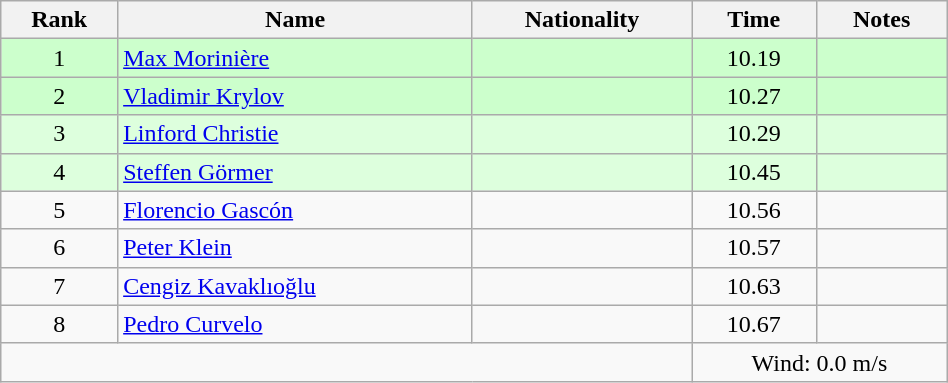<table class="wikitable sortable" style="text-align:center;width: 50%">
<tr>
<th>Rank</th>
<th>Name</th>
<th>Nationality</th>
<th>Time</th>
<th>Notes</th>
</tr>
<tr bgcolor=ccffcc>
<td>1</td>
<td align=left><a href='#'>Max Morinière</a></td>
<td align=left></td>
<td>10.19</td>
<td></td>
</tr>
<tr bgcolor=ccffcc>
<td>2</td>
<td align=left><a href='#'>Vladimir Krylov</a></td>
<td align=left></td>
<td>10.27</td>
<td></td>
</tr>
<tr bgcolor=ddffdd>
<td>3</td>
<td align=left><a href='#'>Linford Christie</a></td>
<td align=left></td>
<td>10.29</td>
<td></td>
</tr>
<tr bgcolor=ddffdd>
<td>4</td>
<td align=left><a href='#'>Steffen Görmer</a></td>
<td align=left></td>
<td>10.45</td>
<td></td>
</tr>
<tr>
<td>5</td>
<td align=left><a href='#'>Florencio Gascón</a></td>
<td align=left></td>
<td>10.56</td>
<td></td>
</tr>
<tr>
<td>6</td>
<td align=left><a href='#'>Peter Klein</a></td>
<td align=left></td>
<td>10.57</td>
<td></td>
</tr>
<tr>
<td>7</td>
<td align=left><a href='#'>Cengiz Kavaklıoğlu</a></td>
<td align=left></td>
<td>10.63</td>
<td></td>
</tr>
<tr>
<td>8</td>
<td align=left><a href='#'>Pedro Curvelo</a></td>
<td align=left></td>
<td>10.67</td>
<td></td>
</tr>
<tr>
<td colspan="3"></td>
<td colspan="2">Wind: 0.0 m/s</td>
</tr>
</table>
